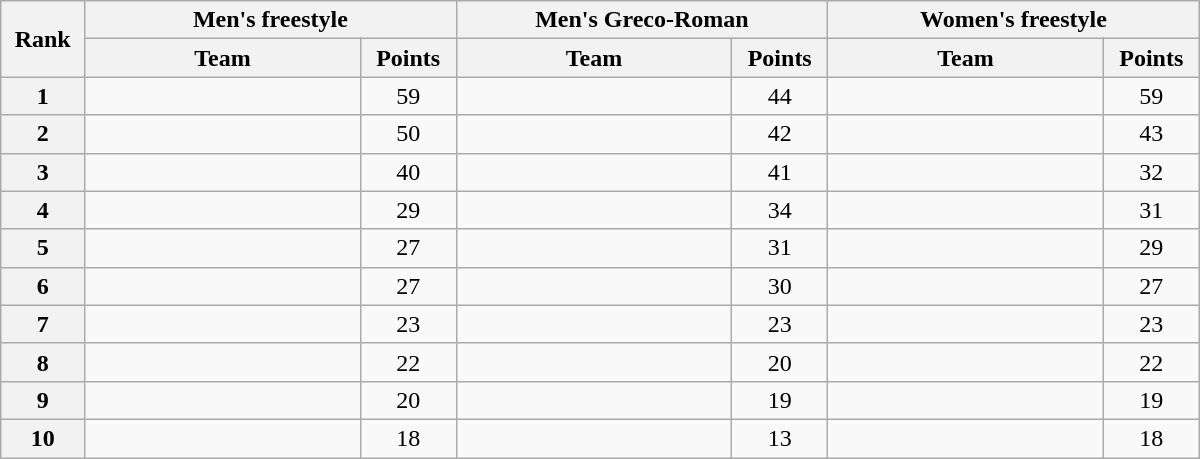<table class="wikitable"  style="width:800px; text-align:center;">
<tr>
<th style="width:7%;" rowspan="2">Rank</th>
<th colspan="2">Men's freestyle</th>
<th colspan="2">Men's Greco-Roman</th>
<th colspan="2">Women's freestyle</th>
</tr>
<tr>
<th width=23%>Team</th>
<th width=8%>Points</th>
<th width=23%>Team</th>
<th width=8%>Points</th>
<th width=23%>Team</th>
<th width=8%>Points</th>
</tr>
<tr>
<th>1</th>
<td align=left></td>
<td>59</td>
<td align=left></td>
<td>44</td>
<td align=left></td>
<td>59</td>
</tr>
<tr>
<th>2</th>
<td align=left></td>
<td>50</td>
<td align=left></td>
<td>42</td>
<td align=left></td>
<td>43</td>
</tr>
<tr>
<th>3</th>
<td align=left></td>
<td>40</td>
<td align=left></td>
<td>41</td>
<td align=left></td>
<td>32</td>
</tr>
<tr>
<th>4</th>
<td align=left></td>
<td>29</td>
<td align=left></td>
<td>34</td>
<td align=left></td>
<td>31</td>
</tr>
<tr>
<th>5</th>
<td align=left></td>
<td>27</td>
<td align=left></td>
<td>31</td>
<td align=left></td>
<td>29</td>
</tr>
<tr>
<th>6</th>
<td align=left></td>
<td>27</td>
<td align=left></td>
<td>30</td>
<td align=left></td>
<td>27</td>
</tr>
<tr>
<th>7</th>
<td align=left></td>
<td>23</td>
<td align=left></td>
<td>23</td>
<td align=left></td>
<td>23</td>
</tr>
<tr>
<th>8</th>
<td align=left></td>
<td>22</td>
<td align=left></td>
<td>20</td>
<td align=left></td>
<td>22</td>
</tr>
<tr>
<th>9</th>
<td align=left></td>
<td>20</td>
<td align=left></td>
<td>19</td>
<td align=left></td>
<td>19</td>
</tr>
<tr>
<th>10</th>
<td align=left></td>
<td>18</td>
<td align=left></td>
<td>13</td>
<td align=left></td>
<td>18</td>
</tr>
</table>
